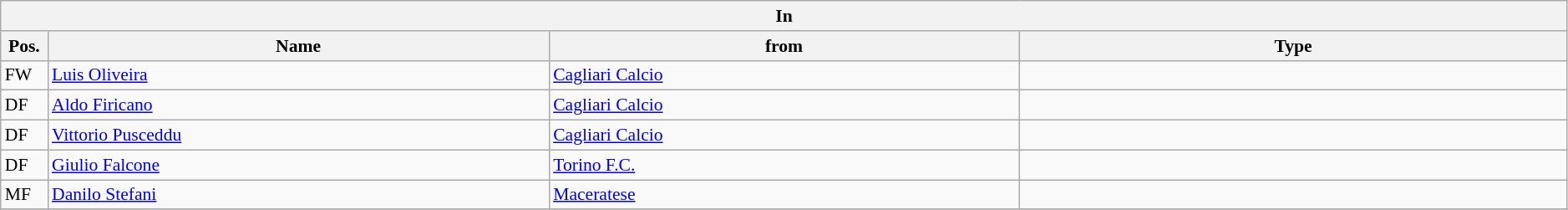<table class="wikitable" style="font-size:90%;width:99%;">
<tr>
<th colspan="4">In</th>
</tr>
<tr>
<th width=3%>Pos.</th>
<th width=32%>Name</th>
<th width=30%>from</th>
<th width=35%>Type</th>
</tr>
<tr>
<td>FW</td>
<td><a href='#'>Luis Oliveira</a></td>
<td><a href='#'>Cagliari Calcio</a></td>
<td></td>
</tr>
<tr>
<td>DF</td>
<td><a href='#'>Aldo Firicano</a></td>
<td><a href='#'>Cagliari Calcio</a></td>
<td></td>
</tr>
<tr>
<td>DF</td>
<td><a href='#'>Vittorio Pusceddu</a></td>
<td><a href='#'>Cagliari Calcio</a></td>
<td></td>
</tr>
<tr>
<td>DF</td>
<td><a href='#'>Giulio Falcone</a></td>
<td><a href='#'>Torino F.C.</a></td>
<td></td>
</tr>
<tr>
<td>MF</td>
<td><a href='#'>Danilo Stefani</a></td>
<td><a href='#'>Maceratese</a></td>
<td></td>
</tr>
<tr>
</tr>
</table>
